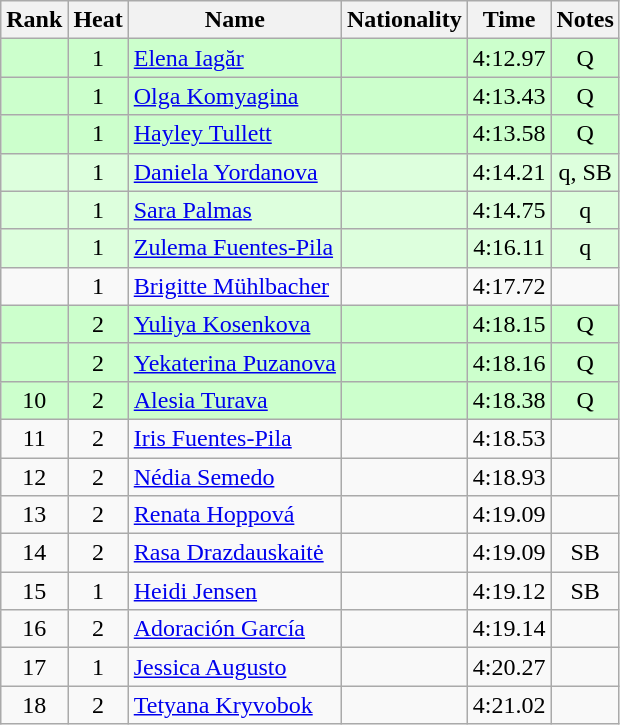<table class="wikitable sortable" style="text-align:center">
<tr>
<th>Rank</th>
<th>Heat</th>
<th>Name</th>
<th>Nationality</th>
<th>Time</th>
<th>Notes</th>
</tr>
<tr bgcolor=ccffcc>
<td></td>
<td>1</td>
<td align="left"><a href='#'>Elena Iagăr</a></td>
<td align=left></td>
<td>4:12.97</td>
<td>Q</td>
</tr>
<tr bgcolor=ccffcc>
<td></td>
<td>1</td>
<td align="left"><a href='#'>Olga Komyagina</a></td>
<td align=left></td>
<td>4:13.43</td>
<td>Q</td>
</tr>
<tr bgcolor=ccffcc>
<td></td>
<td>1</td>
<td align="left"><a href='#'>Hayley Tullett</a></td>
<td align=left></td>
<td>4:13.58</td>
<td>Q</td>
</tr>
<tr bgcolor=ddffdd>
<td></td>
<td>1</td>
<td align="left"><a href='#'>Daniela Yordanova</a></td>
<td align=left></td>
<td>4:14.21</td>
<td>q, SB</td>
</tr>
<tr bgcolor=ddffdd>
<td></td>
<td>1</td>
<td align="left"><a href='#'>Sara Palmas</a></td>
<td align=left></td>
<td>4:14.75</td>
<td>q</td>
</tr>
<tr bgcolor=ddffdd>
<td></td>
<td>1</td>
<td align="left"><a href='#'>Zulema Fuentes-Pila</a></td>
<td align=left></td>
<td>4:16.11</td>
<td>q</td>
</tr>
<tr>
<td></td>
<td>1</td>
<td align="left"><a href='#'>Brigitte Mühlbacher</a></td>
<td align=left></td>
<td>4:17.72</td>
<td></td>
</tr>
<tr bgcolor=ccffcc>
<td></td>
<td>2</td>
<td align="left"><a href='#'>Yuliya Kosenkova</a></td>
<td align=left></td>
<td>4:18.15</td>
<td>Q</td>
</tr>
<tr bgcolor=ccffcc>
<td></td>
<td>2</td>
<td align="left"><a href='#'>Yekaterina Puzanova</a></td>
<td align=left></td>
<td>4:18.16</td>
<td>Q</td>
</tr>
<tr bgcolor=ccffcc>
<td>10</td>
<td>2</td>
<td align="left"><a href='#'>Alesia Turava</a></td>
<td align=left></td>
<td>4:18.38</td>
<td>Q</td>
</tr>
<tr>
<td>11</td>
<td>2</td>
<td align="left"><a href='#'>Iris Fuentes-Pila</a></td>
<td align=left></td>
<td>4:18.53</td>
<td></td>
</tr>
<tr>
<td>12</td>
<td>2</td>
<td align="left"><a href='#'>Nédia Semedo</a></td>
<td align=left></td>
<td>4:18.93</td>
<td></td>
</tr>
<tr>
<td>13</td>
<td>2</td>
<td align="left"><a href='#'>Renata Hoppová</a></td>
<td align=left></td>
<td>4:19.09</td>
<td></td>
</tr>
<tr>
<td>14</td>
<td>2</td>
<td align="left"><a href='#'>Rasa Drazdauskaitė</a></td>
<td align=left></td>
<td>4:19.09</td>
<td>SB</td>
</tr>
<tr>
<td>15</td>
<td>1</td>
<td align="left"><a href='#'>Heidi Jensen</a></td>
<td align=left></td>
<td>4:19.12</td>
<td>SB</td>
</tr>
<tr>
<td>16</td>
<td>2</td>
<td align="left"><a href='#'>Adoración García</a></td>
<td align=left></td>
<td>4:19.14</td>
<td></td>
</tr>
<tr>
<td>17</td>
<td>1</td>
<td align="left"><a href='#'>Jessica Augusto</a></td>
<td align=left></td>
<td>4:20.27</td>
<td></td>
</tr>
<tr>
<td>18</td>
<td>2</td>
<td align="left"><a href='#'>Tetyana Kryvobok</a></td>
<td align=left></td>
<td>4:21.02</td>
<td></td>
</tr>
</table>
